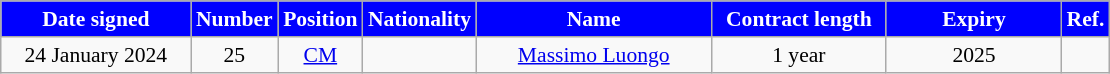<table class="wikitable"  style="text-align:center; font-size:90%; ">
<tr>
<th style="background:blue; color:white; width:120px;">Date signed</th>
<th style="background:blue; color:white; width:50px;">Number</th>
<th style="background:blue; color:white; width:50px;">Position</th>
<th style="background:blue; color:white; width:50px;">Nationality</th>
<th style="background:blue; color:white; width:150px;">Name</th>
<th style="background:blue; color:white; width:110px;">Contract length</th>
<th style="background:blue; color:white; width:110px;">Expiry</th>
<th style="background:blue; color:white; width:25px;">Ref.</th>
</tr>
<tr>
<td>24 January 2024</td>
<td>25</td>
<td><a href='#'>CM</a></td>
<td></td>
<td><a href='#'>Massimo Luongo</a></td>
<td>1 year</td>
<td>2025</td>
<td></td>
</tr>
</table>
